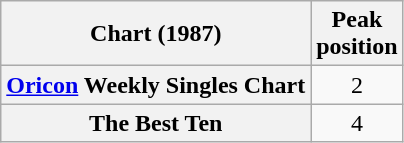<table class="wikitable plainrowheaders" style="text-align:center;">
<tr>
<th>Chart (1987)</th>
<th>Peak<br>position</th>
</tr>
<tr>
<th scope="row"><a href='#'>Oricon</a> Weekly Singles Chart</th>
<td>2</td>
</tr>
<tr>
<th scope="row">The Best Ten</th>
<td>4</td>
</tr>
</table>
